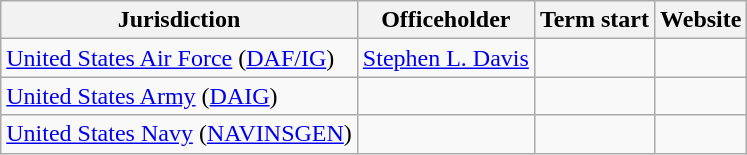<table class="wikitable sortable">
<tr style="vertical-align:bottom;">
<th>Jurisdiction</th>
<th>Officeholder</th>
<th>Term start</th>
<th>Website</th>
</tr>
<tr>
<td><a href='#'>United States Air Force</a> (<a href='#'>DAF/IG</a>)</td>
<td><a href='#'>Stephen L. Davis</a></td>
<td></td>
<td></td>
</tr>
<tr>
<td><a href='#'>United States Army</a> (<a href='#'>DAIG</a>)</td>
<td></td>
<td></td>
<td></td>
</tr>
<tr>
<td><a href='#'>United States Navy</a> (<a href='#'>NAVINSGEN</a>)</td>
<td></td>
<td></td>
<td></td>
</tr>
</table>
